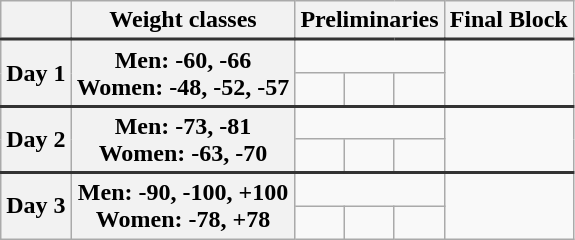<table class=wikitable style="text-align:center;">
<tr>
<th></th>
<th>Weight classes</th>
<th colspan=3>Preliminaries</th>
<th>Final Block</th>
</tr>
<tr style="border-top: 2px solid #333333;">
<th rowspan=2>Day 1</th>
<th rowspan=2>Men: -60, -66 <br> Women: -48, -52, -57</th>
<td colspan=3></td>
<td rowspan=2></td>
</tr>
<tr>
<td></td>
<td></td>
<td></td>
</tr>
<tr style="border-top: 2px solid #333333;">
<th rowspan=2>Day 2</th>
<th rowspan=2>Men: -73, -81<br> Women: -63, -70</th>
<td colspan=3></td>
<td rowspan=2></td>
</tr>
<tr>
<td></td>
<td></td>
<td></td>
</tr>
<tr style="border-top: 2px solid #333333;">
<th rowspan=2>Day 3</th>
<th rowspan=2>Men: -90, -100, +100 <br> Women: -78, +78</th>
<td colspan=3></td>
<td rowspan=2></td>
</tr>
<tr>
<td></td>
<td></td>
<td></td>
</tr>
</table>
